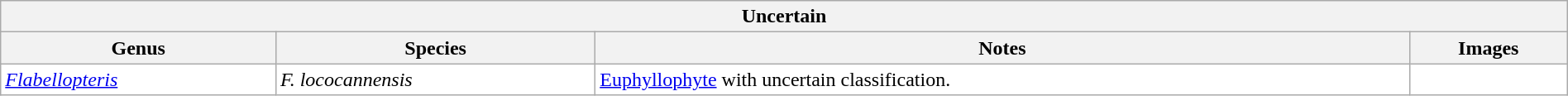<table class="wikitable sortable" style="background:white; width:100%;">
<tr>
<th colspan="4" align="center">Uncertain</th>
</tr>
<tr>
<th>Genus</th>
<th>Species</th>
<th>Notes</th>
<th>Images</th>
</tr>
<tr>
<td><em><a href='#'>Flabellopteris</a></em></td>
<td><em>F. lococannensis</em></td>
<td><a href='#'>Euphyllophyte</a> with uncertain classification.</td>
<td></td>
</tr>
</table>
